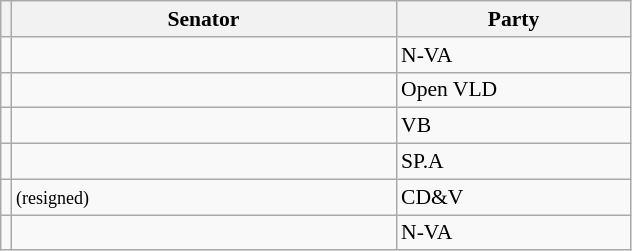<table class="sortable wikitable" style="text-align:left; font-size:90%">
<tr>
<th></th>
<th width="250">Senator</th>
<th width="150">Party</th>
</tr>
<tr>
<td></td>
<td align=left></td>
<td>N-VA</td>
</tr>
<tr>
<td></td>
<td align=left></td>
<td>Open VLD</td>
</tr>
<tr>
<td></td>
<td align=left></td>
<td>VB</td>
</tr>
<tr>
<td></td>
<td align=left></td>
<td>SP.A</td>
</tr>
<tr>
<td></td>
<td align=left> <small>(resigned)</small></td>
<td>CD&V</td>
</tr>
<tr>
<td></td>
<td align=left></td>
<td>N-VA</td>
</tr>
</table>
